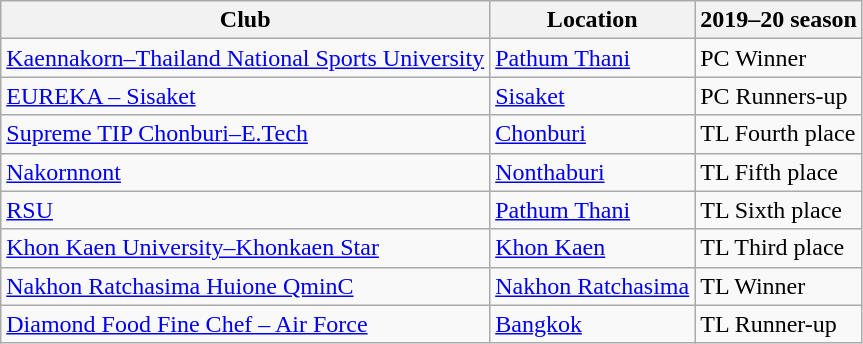<table class="wikitable sortable">
<tr>
<th>Club</th>
<th>Location</th>
<th>2019–20 season</th>
</tr>
<tr>
<td><a href='#'>Kaennakorn–Thailand National Sports University</a></td>
<td><a href='#'>Pathum Thani</a></td>
<td>PC Winner</td>
</tr>
<tr>
<td><a href='#'>EUREKA – Sisaket</a></td>
<td><a href='#'>Sisaket</a></td>
<td>PC Runners-up</td>
</tr>
<tr>
<td><a href='#'>Supreme TIP Chonburi–E.Tech</a></td>
<td><a href='#'>Chonburi</a></td>
<td>TL Fourth place</td>
</tr>
<tr>
<td><a href='#'>Nakornnont</a></td>
<td><a href='#'>Nonthaburi</a></td>
<td>TL Fifth place</td>
</tr>
<tr>
<td><a href='#'>RSU</a></td>
<td><a href='#'>Pathum Thani</a></td>
<td>TL Sixth place</td>
</tr>
<tr>
<td><a href='#'>Khon Kaen University–Khonkaen Star</a></td>
<td><a href='#'>Khon Kaen</a></td>
<td>TL Third place</td>
</tr>
<tr>
<td><a href='#'>Nakhon Ratchasima Huione QminC</a></td>
<td><a href='#'>Nakhon Ratchasima</a></td>
<td>TL Winner</td>
</tr>
<tr>
<td><a href='#'>Diamond Food Fine Chef – Air Force</a></td>
<td><a href='#'>Bangkok</a></td>
<td>TL Runner-up</td>
</tr>
</table>
